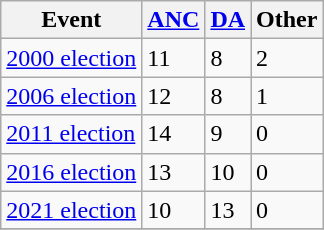<table class="wikitable">
<tr>
<th>Event</th>
<th><a href='#'>ANC</a></th>
<th><a href='#'>DA</a></th>
<th>Other</th>
</tr>
<tr>
<td><a href='#'>2000 election</a></td>
<td>11</td>
<td>8</td>
<td>2</td>
</tr>
<tr>
<td><a href='#'>2006 election</a></td>
<td>12</td>
<td>8</td>
<td>1</td>
</tr>
<tr>
<td><a href='#'>2011 election</a></td>
<td>14</td>
<td>9</td>
<td>0</td>
</tr>
<tr>
<td><a href='#'>2016 election</a></td>
<td>13</td>
<td>10</td>
<td>0</td>
</tr>
<tr>
<td><a href='#'>2021 election</a></td>
<td>10</td>
<td>13</td>
<td>0</td>
</tr>
<tr>
</tr>
</table>
